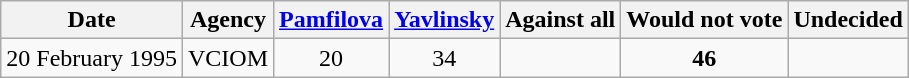<table class=wikitable style=text-align:center>
<tr>
<th>Date</th>
<th>Agency</th>
<th><a href='#'>Pamfilova</a></th>
<th><a href='#'>Yavlinsky</a></th>
<th>Against all</th>
<th>Would not vote</th>
<th>Undecided</th>
</tr>
<tr>
<td>20 February 1995</td>
<td>VCIOM</td>
<td>20</td>
<td>34</td>
<td></td>
<td><strong>46</strong></td>
<td></td>
</tr>
</table>
